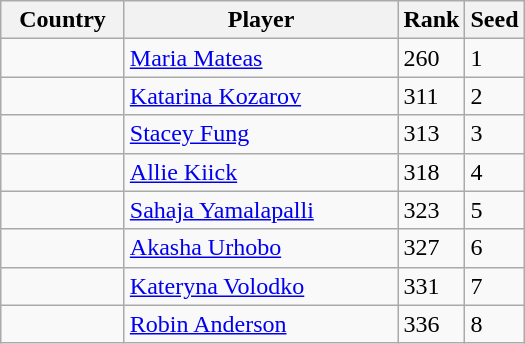<table class="wikitable">
<tr>
<th width="75">Country</th>
<th width="175">Player</th>
<th>Rank</th>
<th>Seed</th>
</tr>
<tr>
<td></td>
<td><a href='#'>Maria Mateas</a></td>
<td>260</td>
<td>1</td>
</tr>
<tr>
<td></td>
<td><a href='#'>Katarina Kozarov</a></td>
<td>311</td>
<td>2</td>
</tr>
<tr>
<td></td>
<td><a href='#'>Stacey Fung</a></td>
<td>313</td>
<td>3</td>
</tr>
<tr>
<td></td>
<td><a href='#'>Allie Kiick</a></td>
<td>318</td>
<td>4</td>
</tr>
<tr>
<td></td>
<td><a href='#'>Sahaja Yamalapalli</a></td>
<td>323</td>
<td>5</td>
</tr>
<tr>
<td></td>
<td><a href='#'>Akasha Urhobo</a></td>
<td>327</td>
<td>6</td>
</tr>
<tr>
<td></td>
<td><a href='#'>Kateryna Volodko</a></td>
<td>331</td>
<td>7</td>
</tr>
<tr>
<td></td>
<td><a href='#'>Robin Anderson</a></td>
<td>336</td>
<td>8</td>
</tr>
</table>
